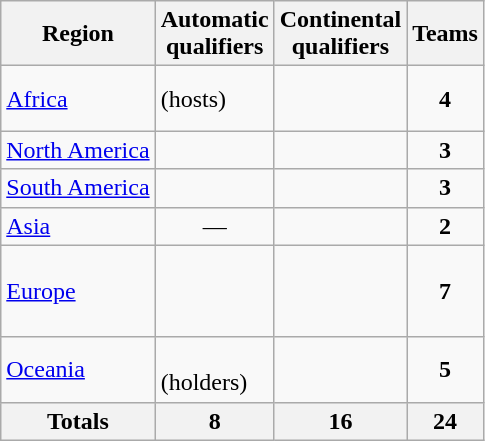<table class="wikitable">
<tr>
<th>Region</th>
<th>Automatic <br> qualifiers</th>
<th>Continental <br> qualifiers</th>
<th>Teams</th>
</tr>
<tr>
<td><a href='#'>Africa</a></td>
<td> (hosts)</td>
<td><br><br></td>
<td style="text-align:center;font-weight:bold;">4</td>
</tr>
<tr>
<td><a href='#'>North America</a></td>
<td></td>
<td><br></td>
<td style="text-align:center;font-weight:bold;">3</td>
</tr>
<tr>
<td><a href='#'>South America</a></td>
<td></td>
<td><br></td>
<td style="text-align:center;font-weight:bold;">3</td>
</tr>
<tr>
<td><a href='#'>Asia</a></td>
<td align=center>—</td>
<td><br></td>
<td style="text-align:center;font-weight:bold;">2</td>
</tr>
<tr>
<td><a href='#'>Europe</a></td>
<td><br><br></td>
<td> <br> <br><br></td>
<td style="text-align:center;font-weight:bold;">7</td>
</tr>
<tr>
<td><a href='#'>Oceania</a></td>
<td><br> (holders)</td>
<td><br><br></td>
<td style="text-align:center;font-weight:bold;">5</td>
</tr>
<tr>
<th>Totals</th>
<th>8</th>
<th>16</th>
<th>24</th>
</tr>
</table>
